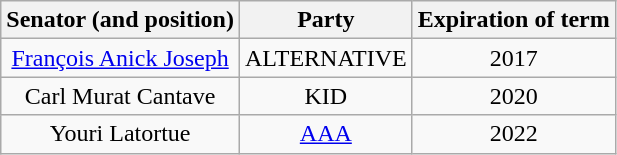<table class="wikitable" style="text-align:center;">
<tr>
<th>Senator (and position)</th>
<th>Party</th>
<th>Expiration of term</th>
</tr>
<tr>
<td><a href='#'>François Anick Joseph</a></td>
<td>ALTERNATIVE</td>
<td>2017</td>
</tr>
<tr>
<td>Carl Murat Cantave</td>
<td>KID</td>
<td>2020</td>
</tr>
<tr>
<td>Youri Latortue</td>
<td><a href='#'>AAA</a></td>
<td>2022</td>
</tr>
</table>
